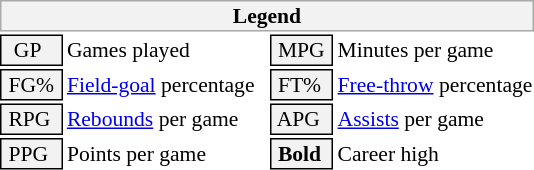<table class="toccolours" style="font-size: 90%; white-space: nowrap;">
<tr>
<th colspan="6" style="background:#f2f2f2; border:1px solid #aaa;">Legend</th>
</tr>
<tr>
<td style="background:#f2f2f2; border:1px solid black;">  GP</td>
<td>Games played</td>
<td style="background:#f2f2f2; border:1px solid black;"> MPG </td>
<td>Minutes per game</td>
</tr>
<tr>
<td style="background:#f2f2f2; border:1px solid black;"> FG% </td>
<td style="padding-right: 8px"><a href='#'>Field-goal</a> percentage</td>
<td style="background:#f2f2f2; border:1px solid black;"> FT% </td>
<td><a href='#'>Free-throw</a> percentage</td>
</tr>
<tr>
<td style="background:#f2f2f2; border:1px solid black;"> RPG </td>
<td><a href='#'>Rebounds</a> per game</td>
<td style="background:#f2f2f2; border:1px solid black;"> APG </td>
<td><a href='#'>Assists</a> per game</td>
</tr>
<tr>
<td style="background:#f2f2f2; border:1px solid black;"> PPG </td>
<td>Points per game</td>
<td style="background-color: #F2F2F2; border: 1px solid black"> <strong>Bold</strong> </td>
<td>Career high</td>
</tr>
<tr>
</tr>
</table>
